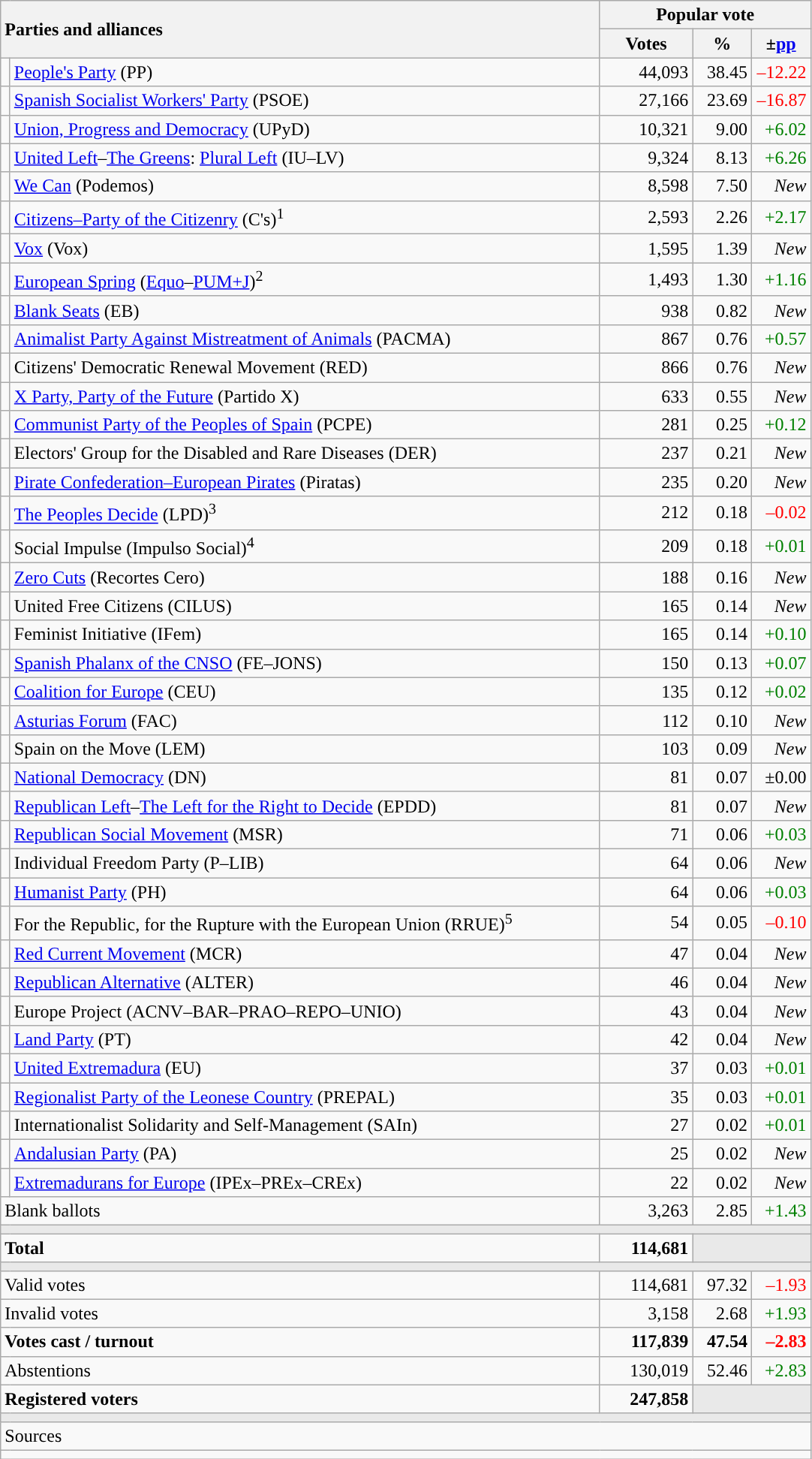<table class="wikitable" style="text-align:right">
<tr>
<th style="text-align:left;" rowspan="2" colspan="2" width="525">Parties and alliances</th>
<th colspan="3">Popular vote</th>
</tr>
<tr>
<th width="75">Votes</th>
<th width="45">%</th>
<th width="45">±<a href='#'>pp</a></th>
</tr>
<tr>
<td width="1" style="color:inherit;background:"></td>
<td align="left"><a href='#'>People's Party</a> (PP)</td>
<td>44,093</td>
<td>38.45</td>
<td style="color:red;">–12.22</td>
</tr>
<tr>
<td style="color:inherit;background:"></td>
<td align="left"><a href='#'>Spanish Socialist Workers' Party</a> (PSOE)</td>
<td>27,166</td>
<td>23.69</td>
<td style="color:red;">–16.87</td>
</tr>
<tr>
<td style="color:inherit;background:"></td>
<td align="left"><a href='#'>Union, Progress and Democracy</a> (UPyD)</td>
<td>10,321</td>
<td>9.00</td>
<td style="color:green;">+6.02</td>
</tr>
<tr>
<td style="color:inherit;background:"></td>
<td align="left"><a href='#'>United Left</a>–<a href='#'>The Greens</a>: <a href='#'>Plural Left</a> (IU–LV)</td>
<td>9,324</td>
<td>8.13</td>
<td style="color:green;">+6.26</td>
</tr>
<tr>
<td style="color:inherit;background:"></td>
<td align="left"><a href='#'>We Can</a> (Podemos)</td>
<td>8,598</td>
<td>7.50</td>
<td><em>New</em></td>
</tr>
<tr>
<td style="color:inherit;background:"></td>
<td align="left"><a href='#'>Citizens–Party of the Citizenry</a> (C's)<sup>1</sup></td>
<td>2,593</td>
<td>2.26</td>
<td style="color:green;">+2.17</td>
</tr>
<tr>
<td style="color:inherit;background:"></td>
<td align="left"><a href='#'>Vox</a> (Vox)</td>
<td>1,595</td>
<td>1.39</td>
<td><em>New</em></td>
</tr>
<tr>
<td style="color:inherit;background:"></td>
<td align="left"><a href='#'>European Spring</a> (<a href='#'>Equo</a>–<a href='#'>PUM+J</a>)<sup>2</sup></td>
<td>1,493</td>
<td>1.30</td>
<td style="color:green;">+1.16</td>
</tr>
<tr>
<td style="color:inherit;background:"></td>
<td align="left"><a href='#'>Blank Seats</a> (EB)</td>
<td>938</td>
<td>0.82</td>
<td><em>New</em></td>
</tr>
<tr>
<td style="color:inherit;background:"></td>
<td align="left"><a href='#'>Animalist Party Against Mistreatment of Animals</a> (PACMA)</td>
<td>867</td>
<td>0.76</td>
<td style="color:green;">+0.57</td>
</tr>
<tr>
<td style="color:inherit;background:"></td>
<td align="left">Citizens' Democratic Renewal Movement (RED)</td>
<td>866</td>
<td>0.76</td>
<td><em>New</em></td>
</tr>
<tr>
<td style="color:inherit;background:"></td>
<td align="left"><a href='#'>X Party, Party of the Future</a> (Partido X)</td>
<td>633</td>
<td>0.55</td>
<td><em>New</em></td>
</tr>
<tr>
<td style="color:inherit;background:"></td>
<td align="left"><a href='#'>Communist Party of the Peoples of Spain</a> (PCPE)</td>
<td>281</td>
<td>0.25</td>
<td style="color:green;">+0.12</td>
</tr>
<tr>
<td style="color:inherit;background:"></td>
<td align="left">Electors' Group for the Disabled and Rare Diseases (DER)</td>
<td>237</td>
<td>0.21</td>
<td><em>New</em></td>
</tr>
<tr>
<td style="color:inherit;background:"></td>
<td align="left"><a href='#'>Pirate Confederation–European Pirates</a> (Piratas)</td>
<td>235</td>
<td>0.20</td>
<td><em>New</em></td>
</tr>
<tr>
<td style="color:inherit;background:"></td>
<td align="left"><a href='#'>The Peoples Decide</a> (LPD)<sup>3</sup></td>
<td>212</td>
<td>0.18</td>
<td style="color:red;">–0.02</td>
</tr>
<tr>
<td style="color:inherit;background:"></td>
<td align="left">Social Impulse (Impulso Social)<sup>4</sup></td>
<td>209</td>
<td>0.18</td>
<td style="color:green;">+0.01</td>
</tr>
<tr>
<td style="color:inherit;background:"></td>
<td align="left"><a href='#'>Zero Cuts</a> (Recortes Cero)</td>
<td>188</td>
<td>0.16</td>
<td><em>New</em></td>
</tr>
<tr>
<td style="color:inherit;background:"></td>
<td align="left">United Free Citizens (CILUS)</td>
<td>165</td>
<td>0.14</td>
<td><em>New</em></td>
</tr>
<tr>
<td style="color:inherit;background:"></td>
<td align="left">Feminist Initiative (IFem)</td>
<td>165</td>
<td>0.14</td>
<td style="color:green;">+0.10</td>
</tr>
<tr>
<td style="color:inherit;background:"></td>
<td align="left"><a href='#'>Spanish Phalanx of the CNSO</a> (FE–JONS)</td>
<td>150</td>
<td>0.13</td>
<td style="color:green;">+0.07</td>
</tr>
<tr>
<td style="color:inherit;background:"></td>
<td align="left"><a href='#'>Coalition for Europe</a> (CEU)</td>
<td>135</td>
<td>0.12</td>
<td style="color:green;">+0.02</td>
</tr>
<tr>
<td style="color:inherit;background:"></td>
<td align="left"><a href='#'>Asturias Forum</a> (FAC)</td>
<td>112</td>
<td>0.10</td>
<td><em>New</em></td>
</tr>
<tr>
<td style="color:inherit;background:"></td>
<td align="left">Spain on the Move (LEM)</td>
<td>103</td>
<td>0.09</td>
<td><em>New</em></td>
</tr>
<tr>
<td style="color:inherit;background:"></td>
<td align="left"><a href='#'>National Democracy</a> (DN)</td>
<td>81</td>
<td>0.07</td>
<td>±0.00</td>
</tr>
<tr>
<td style="color:inherit;background:"></td>
<td align="left"><a href='#'>Republican Left</a>–<a href='#'>The Left for the Right to Decide</a> (EPDD)</td>
<td>81</td>
<td>0.07</td>
<td><em>New</em></td>
</tr>
<tr>
<td style="color:inherit;background:"></td>
<td align="left"><a href='#'>Republican Social Movement</a> (MSR)</td>
<td>71</td>
<td>0.06</td>
<td style="color:green;">+0.03</td>
</tr>
<tr>
<td style="color:inherit;background:"></td>
<td align="left">Individual Freedom Party (P–LIB)</td>
<td>64</td>
<td>0.06</td>
<td><em>New</em></td>
</tr>
<tr>
<td style="color:inherit;background:"></td>
<td align="left"><a href='#'>Humanist Party</a> (PH)</td>
<td>64</td>
<td>0.06</td>
<td style="color:green;">+0.03</td>
</tr>
<tr>
<td style="color:inherit;background:"></td>
<td align="left">For the Republic, for the Rupture with the European Union (RRUE)<sup>5</sup></td>
<td>54</td>
<td>0.05</td>
<td style="color:red;">–0.10</td>
</tr>
<tr>
<td style="color:inherit;background:"></td>
<td align="left"><a href='#'>Red Current Movement</a> (MCR)</td>
<td>47</td>
<td>0.04</td>
<td><em>New</em></td>
</tr>
<tr>
<td style="color:inherit;background:"></td>
<td align="left"><a href='#'>Republican Alternative</a> (ALTER)</td>
<td>46</td>
<td>0.04</td>
<td><em>New</em></td>
</tr>
<tr>
<td style="color:inherit;background:"></td>
<td align="left">Europe Project (ACNV–BAR–PRAO–REPO–UNIO)</td>
<td>43</td>
<td>0.04</td>
<td><em>New</em></td>
</tr>
<tr>
<td style="color:inherit;background:"></td>
<td align="left"><a href='#'>Land Party</a> (PT)</td>
<td>42</td>
<td>0.04</td>
<td><em>New</em></td>
</tr>
<tr>
<td style="color:inherit;background:"></td>
<td align="left"><a href='#'>United Extremadura</a> (EU)</td>
<td>37</td>
<td>0.03</td>
<td style="color:green;">+0.01</td>
</tr>
<tr>
<td style="color:inherit;background:"></td>
<td align="left"><a href='#'>Regionalist Party of the Leonese Country</a> (PREPAL)</td>
<td>35</td>
<td>0.03</td>
<td style="color:green;">+0.01</td>
</tr>
<tr>
<td style="color:inherit;background:"></td>
<td align="left">Internationalist Solidarity and Self-Management (SAIn)</td>
<td>27</td>
<td>0.02</td>
<td style="color:green;">+0.01</td>
</tr>
<tr>
<td style="color:inherit;background:"></td>
<td align="left"><a href='#'>Andalusian Party</a> (PA)</td>
<td>25</td>
<td>0.02</td>
<td><em>New</em></td>
</tr>
<tr>
<td style="color:inherit;background:"></td>
<td align="left"><a href='#'>Extremadurans for Europe</a> (IPEx–PREx–CREx)</td>
<td>22</td>
<td>0.02</td>
<td><em>New</em></td>
</tr>
<tr>
<td align="left" colspan="2">Blank ballots</td>
<td>3,263</td>
<td>2.85</td>
<td style="color:green;">+1.43</td>
</tr>
<tr>
<td colspan="5" bgcolor="#E9E9E9"></td>
</tr>
<tr style="font-weight:bold;">
<td align="left" colspan="2">Total</td>
<td>114,681</td>
<td bgcolor="#E9E9E9" colspan="2"></td>
</tr>
<tr>
<td colspan="5" bgcolor="#E9E9E9"></td>
</tr>
<tr>
<td align="left" colspan="2">Valid votes</td>
<td>114,681</td>
<td>97.32</td>
<td style="color:red;">–1.93</td>
</tr>
<tr>
<td align="left" colspan="2">Invalid votes</td>
<td>3,158</td>
<td>2.68</td>
<td style="color:green;">+1.93</td>
</tr>
<tr style="font-weight:bold;">
<td align="left" colspan="2">Votes cast / turnout</td>
<td>117,839</td>
<td>47.54</td>
<td style="color:red;">–2.83</td>
</tr>
<tr>
<td align="left" colspan="2">Abstentions</td>
<td>130,019</td>
<td>52.46</td>
<td style="color:green;">+2.83</td>
</tr>
<tr style="font-weight:bold;">
<td align="left" colspan="2">Registered voters</td>
<td>247,858</td>
<td bgcolor="#E9E9E9" colspan="2"></td>
</tr>
<tr>
<td colspan="5" bgcolor="#E9E9E9"></td>
</tr>
<tr>
<td align="left" colspan="5">Sources</td>
</tr>
<tr>
<td colspan="5" style="text-align:left; max-width:680px;"></td>
</tr>
</table>
